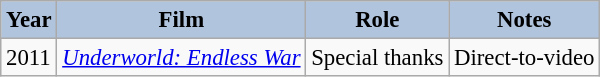<table class="wikitable" style="font-size:95%;">
<tr>
<th style="background:#B0C4DE;">Year</th>
<th style="background:#B0C4DE;">Film</th>
<th style="background:#B0C4DE;">Role</th>
<th style="background:#B0C4DE;">Notes</th>
</tr>
<tr>
<td>2011</td>
<td><em><a href='#'>Underworld: Endless War</a></em></td>
<td>Special thanks</td>
<td>Direct-to-video</td>
</tr>
</table>
